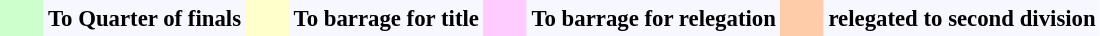<table bgcolor="#f7f8ff" cellpadding="3" cellspacing="0" border="0" style="font-size: 95%; border: gray solid 0px; border-collapse: collapse;text-align:center; font-weight:bold;">
<tr align="left">
<td width="23px"  style="background:#ccffcc;"></td>
<td>To Quarter of finals</td>
<td width="23px"  style="background:#ffffcc ;"></td>
<td>To barrage for title</td>
<td width="23px" style="background:#FFccff;"></td>
<td>To barrage for relegation</td>
<td width="23px" style="background:#ffccaa;"></td>
<td>relegated to second division</td>
</tr>
</table>
